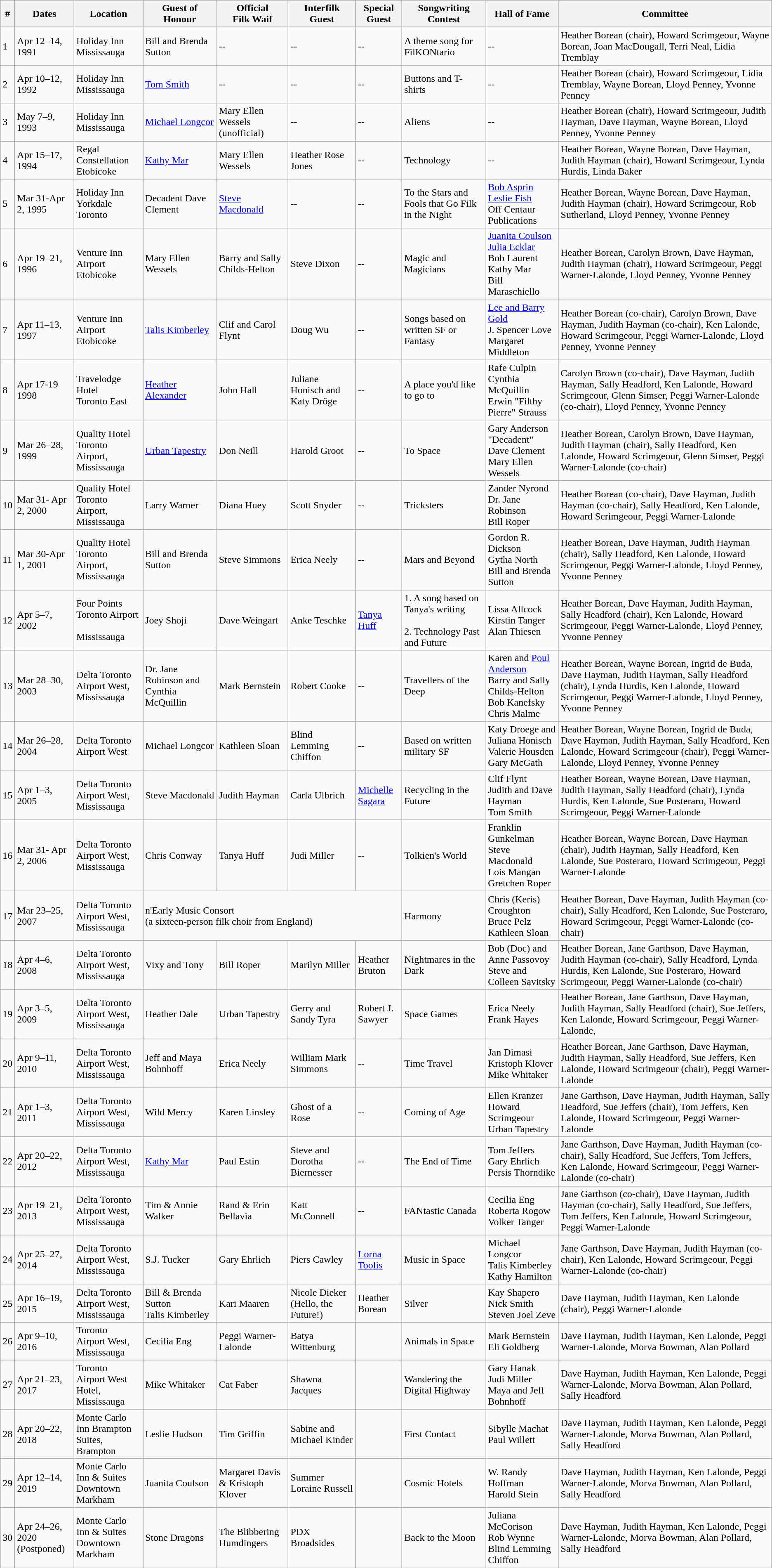<table class="wikitable">
<tr>
<th>#</th>
<th>Dates</th>
<th>Location</th>
<th>Guest of<br>Honour</th>
<th>Official <br>Filk Waif</th>
<th>Interfilk <br> Guest</th>
<th>Special <br>Guest</th>
<th>Songwriting<br>Contest</th>
<th>Hall of Fame</th>
<th>Committee</th>
</tr>
<tr>
<td>1</td>
<td>Apr 12–14, 1991</td>
<td>Holiday Inn<br> Mississauga</td>
<td>Bill and Brenda Sutton</td>
<td>--</td>
<td>--</td>
<td>--</td>
<td>A theme song for FilKONtario</td>
<td>--</td>
<td>Heather Borean (chair), Howard Scrimgeour, Wayne Borean, Joan MacDougall, Terri Neal, Lidia Tremblay</td>
</tr>
<tr>
<td>2</td>
<td>Apr 10–12, 1992</td>
<td>Holiday Inn <br>Mississauga</td>
<td><a href='#'>Tom Smith</a></td>
<td>--</td>
<td>--</td>
<td>--</td>
<td>Buttons and T-shirts</td>
<td>--</td>
<td>Heather Borean (chair), Howard Scrimgeour, Lidia Tremblay, Wayne Borean, Lloyd Penney, Yvonne Penney</td>
</tr>
<tr>
<td>3</td>
<td>May 7–9, 1993</td>
<td>Holiday Inn<br> Mississauga</td>
<td><a href='#'>Michael Longcor</a></td>
<td>Mary Ellen Wessels <br>(unofficial)</td>
<td>--</td>
<td>--</td>
<td>Aliens</td>
<td>--</td>
<td>Heather Borean (chair), Howard Scrimgeour, Judith Hayman, Dave Hayman, Wayne Borean, Lloyd Penney, Yvonne Penney</td>
</tr>
<tr>
<td>4</td>
<td>Apr 15–17, 1994</td>
<td>Regal Constellation<br> Etobicoke</td>
<td><a href='#'>Kathy Mar</a></td>
<td>Mary Ellen Wessels</td>
<td>Heather Rose Jones</td>
<td>--</td>
<td>Technology</td>
<td>--</td>
<td>Heather Borean, Wayne Borean, Dave Hayman, Judith Hayman (chair), Howard Scrimgeour, Lynda Hurdis, Linda Baker</td>
</tr>
<tr>
<td>5</td>
<td>Mar 31-Apr 2, 1995</td>
<td>Holiday Inn Yorkdale<br> Toronto</td>
<td>Decadent Dave Clement</td>
<td><a href='#'>Steve Macdonald</a></td>
<td>--</td>
<td>--</td>
<td>To the Stars and Fools that Go Filk in the Night</td>
<td><a href='#'>Bob Asprin</a><br><a href='#'>Leslie Fish</a><br>Off Centaur Publications</td>
<td>Heather Borean, Wayne Borean, Dave Hayman, Judith Hayman (chair), Howard Scrimgeour, Rob Sutherland, Lloyd Penney, Yvonne Penney</td>
</tr>
<tr>
<td>6</td>
<td>Apr 19–21, 1996</td>
<td>Venture Inn Airport<br>Etobicoke</td>
<td>Mary Ellen Wessels</td>
<td>Barry and Sally Childs-Helton</td>
<td>Steve Dixon</td>
<td>--</td>
<td>Magic and Magicians</td>
<td><a href='#'>Juanita Coulson</a><br> <a href='#'>Julia Ecklar</a> <br> Bob Laurent <br> Kathy Mar <br> Bill Maraschiello</td>
<td>Heather Borean, Carolyn Brown, Dave Hayman, Judith Hayman (chair), Howard Scrimgeour, Peggi Warner-Lalonde, Lloyd Penney, Yvonne Penney</td>
</tr>
<tr>
<td>7</td>
<td>Apr 11–13, 1997</td>
<td>Venture Inn Airport<br> Etobicoke</td>
<td><a href='#'>Talis Kimberley</a></td>
<td>Clif and Carol Flynt</td>
<td>Doug Wu</td>
<td>--</td>
<td>Songs based on written SF or Fantasy</td>
<td><a href='#'>Lee and Barry Gold</a> <br>J. Spencer Love<br>Margaret Middleton</td>
<td>Heather Borean (co-chair), Carolyn Brown, Dave Hayman, Judith Hayman (co-chair), Ken Lalonde, Howard Scrimgeour, Peggi Warner-Lalonde, Lloyd Penney, Yvonne Penney</td>
</tr>
<tr>
<td>8</td>
<td>Apr 17-19 1998</td>
<td>Travelodge Hotel <br>Toronto East</td>
<td><a href='#'>Heather Alexander</a></td>
<td>John Hall</td>
<td>Juliane Honisch and Katy Dröge</td>
<td>--</td>
<td>A place you'd like to go to</td>
<td>Rafe Culpin <br>Cynthia McQuillin<br>Erwin "Filthy Pierre" Strauss</td>
<td>Carolyn Brown (co-chair), Dave Hayman, Judith Hayman, Sally Headford, Ken Lalonde, Howard Scrimgeour, Glenn Simser, Peggi Warner-Lalonde (co-chair), Lloyd Penney, Yvonne Penney</td>
</tr>
<tr>
<td>9</td>
<td>Mar 26–28, 1999</td>
<td>Quality Hotel<br> Toronto Airport, <br>Mississauga</td>
<td><a href='#'>Urban Tapestry</a></td>
<td>Don Neill</td>
<td>Harold Groot</td>
<td>--</td>
<td>To Space</td>
<td>Gary Anderson<br>"Decadent" Dave Clement<br>Mary Ellen Wessels</td>
<td>Heather Borean, Carolyn Brown, Dave Hayman, Judith Hayman (chair), Sally Headford, Ken Lalonde, Howard Scrimgeour, Glenn Simser, Peggi Warner-Lalonde (co-chair)</td>
</tr>
<tr>
<td>10</td>
<td>Mar 31- Apr 2, 2000</td>
<td>Quality Hotel<br> Toronto Airport, <br>Mississauga</td>
<td>Larry Warner</td>
<td>Diana Huey</td>
<td>Scott Snyder</td>
<td>--</td>
<td>Tricksters</td>
<td>Zander Nyrond<br>Dr. Jane Robinson<br>Bill Roper</td>
<td>Heather Borean (co-chair), Dave Hayman, Judith Hayman (co-chair), Sally Headford, Ken Lalonde, Howard Scrimgeour, Peggi Warner-Lalonde</td>
</tr>
<tr>
<td>11</td>
<td>Mar 30-Apr 1, 2001</td>
<td>Quality Hotel<br> Toronto Airport, <br>Mississauga</td>
<td>Bill and Brenda Sutton</td>
<td>Steve Simmons</td>
<td>Erica Neely</td>
<td>--</td>
<td>Mars and Beyond</td>
<td>Gordon R. Dickson<br>Gytha North<br>Bill and Brenda Sutton</td>
<td>Heather Borean, Dave Hayman, Judith Hayman (chair), Sally Headford, Ken Lalonde, Howard Scrimgeour, Peggi Warner-Lalonde, Lloyd Penney, Yvonne Penney</td>
</tr>
<tr>
<td>12</td>
<td>Apr 5–7, 2002</td>
<td>Four Points Toronto Airport <br><br> Mississauga</td>
<td>Joey Shoji</td>
<td>Dave Weingart</td>
<td>Anke Teschke</td>
<td><a href='#'>Tanya Huff</a></td>
<td>1. A song based on Tanya's writing<br><br>2. Technology Past and Future</td>
<td>Lissa Allcock<br>Kirstin Tanger<br>Alan Thiesen</td>
<td>Heather Borean, Dave Hayman, Judith Hayman, Sally Headford (chair), Ken Lalonde, Howard Scrimgeour, Peggi Warner-Lalonde, Lloyd Penney, Yvonne Penney</td>
</tr>
<tr>
<td>13</td>
<td>Mar 28–30, 2003</td>
<td>Delta Toronto<br> Airport West,<br> Mississauga</td>
<td>Dr. Jane Robinson and Cynthia McQuillin</td>
<td>Mark Bernstein</td>
<td>Robert Cooke</td>
<td>--</td>
<td>Travellers of the Deep</td>
<td>Karen and <a href='#'>Poul Anderson</a><br> Barry and Sally Childs-Helton<br>Bob Kanefsky<br>Chris Malme</td>
<td>Heather Borean, Wayne Borean, Ingrid de Buda,  Dave Hayman, Judith Hayman, Sally Headford (chair), Lynda Hurdis, Ken Lalonde, Howard Scrimgeour, Peggi Warner-Lalonde, Lloyd Penney, Yvonne Penney</td>
</tr>
<tr>
<td>14</td>
<td>Mar 26–28, 2004</td>
<td>Delta Toronto Airport West</td>
<td>Michael Longcor</td>
<td>Kathleen Sloan</td>
<td>Blind Lemming Chiffon</td>
<td>--</td>
<td>Based on written military SF</td>
<td>Katy Droege and Juliana Honisch<br>Valerie Housden<br>Gary McGath</td>
<td>Heather Borean, Wayne Borean, Ingrid de Buda,  Dave Hayman, Judith Hayman, Sally Headford,  Ken Lalonde, Howard Scrimgeour (chair),  Peggi Warner-Lalonde, Lloyd Penney, Yvonne Penney</td>
</tr>
<tr>
<td>15</td>
<td>Apr 1–3, 2005</td>
<td>Delta Toronto<br> Airport West,<br> Mississauga</td>
<td>Steve Macdonald</td>
<td>Judith Hayman</td>
<td>Carla Ulbrich</td>
<td><a href='#'>Michelle Sagara</a></td>
<td>Recycling in the Future</td>
<td>Clif Flynt<br>Judith and Dave Hayman<br>Tom Smith</td>
<td>Heather Borean, Wayne Borean, Dave Hayman, Judith Hayman, Sally Headford (chair), Lynda Hurdis, Ken Lalonde, Sue Posteraro, Howard Scrimgeour, Peggi Warner-Lalonde</td>
</tr>
<tr>
<td>16</td>
<td>Mar 31- Apr 2, 2006</td>
<td>Delta Toronto<br> Airport West,<br> Mississauga</td>
<td>Chris Conway</td>
<td>Tanya Huff</td>
<td>Judi Miller</td>
<td>--</td>
<td>Tolkien's World</td>
<td>Franklin Gunkelman<br>Steve Macdonald<br>Lois Mangan<br>Gretchen Roper</td>
<td>Heather Borean,  Wayne Borean, Dave Hayman (chair), Judith Hayman, Sally Headford, Ken Lalonde, Sue Posteraro, Howard Scrimgeour, Peggi Warner-Lalonde</td>
</tr>
<tr>
<td>17</td>
<td>Mar 23–25, 2007</td>
<td>Delta Toronto<br> Airport West,<br> Mississauga</td>
<td colspan="4">n'Early Music Consort<br> (a sixteen-person filk choir from England)</td>
<td>Harmony</td>
<td>Chris (Keris) Croughton<br>Bruce Pelz<br>Kathleen Sloan</td>
<td>Heather Borean,  Dave Hayman, Judith Hayman (co-chair), Sally Headford,  Ken Lalonde, Sue Posteraro, Howard Scrimgeour, Peggi Warner-Lalonde (co-chair)</td>
</tr>
<tr>
<td>18</td>
<td>Apr 4–6, 2008</td>
<td>Delta Toronto<br> Airport West,<br> Mississauga</td>
<td>Vixy and Tony <br> </td>
<td>Bill Roper</td>
<td>Marilyn Miller</td>
<td>Heather Bruton</td>
<td>Nightmares in the Dark</td>
<td>Bob (Doc) and Anne Passovoy<br>Steve and Colleen Savitsky</td>
<td>Heather Borean, Jane Garthson, Dave Hayman, Judith Hayman (co-chair), Sally Headford, Lynda Hurdis, Ken Lalonde, Sue Posteraro, Howard Scrimgeour, Peggi Warner-Lalonde (co-chair)</td>
</tr>
<tr>
<td>19</td>
<td>Apr 3–5, 2009</td>
<td>Delta Toronto<br> Airport West,<br> Mississauga</td>
<td>Heather Dale</td>
<td>Urban Tapestry</td>
<td>Gerry and Sandy Tyra</td>
<td>Robert J. Sawyer</td>
<td>Space Games</td>
<td>Erica Neely<br> Frank Hayes</td>
<td>Heather Borean, Jane Garthson,  Dave Hayman, Judith Hayman, Sally Headford (chair), Sue Jeffers, Ken Lalonde,  Howard Scrimgeour, Peggi Warner-Lalonde,</td>
</tr>
<tr>
<td>20</td>
<td>Apr 9–11, 2010</td>
<td>Delta Toronto<br> Airport West,<br> Mississauga</td>
<td>Jeff and Maya Bohnhoff</td>
<td>Erica Neely</td>
<td>William Mark Simmons</td>
<td>--</td>
<td>Time Travel</td>
<td>Jan Dimasi<br> Kristoph Klover<br>Mike Whitaker</td>
<td>Heather Borean, Jane Garthson, Dave Hayman, Judith Hayman, Sally Headford, Sue Jeffers, Ken Lalonde, Howard Scrimgeour (chair), Peggi Warner-Lalonde</td>
</tr>
<tr>
<td>21</td>
<td>Apr 1–3, 2011</td>
<td>Delta Toronto<br> Airport West,<br> Mississauga</td>
<td>Wild Mercy</td>
<td>Karen Linsley</td>
<td>Ghost of a Rose</td>
<td>--</td>
<td>Coming of Age</td>
<td>Ellen Kranzer<br>Howard Scrimgeour<br>Urban Tapestry</td>
<td>Jane Garthson, Dave Hayman, Judith Hayman, Sally Headford, Sue Jeffers (chair), Tom Jeffers, Ken Lalonde, Howard Scrimgeour, Peggi Warner-Lalonde</td>
</tr>
<tr>
<td>22</td>
<td>Apr 20–22, 2012</td>
<td>Delta Toronto<br> Airport West,<br> Mississauga</td>
<td><a href='#'>Kathy Mar</a></td>
<td>Paul Estin</td>
<td>Steve and Dorotha Biernesser</td>
<td>--</td>
<td>The End of Time</td>
<td>Tom Jeffers<br>Gary Ehrlich<br>Persis Thorndike</td>
<td>Jane Garthson, Dave Hayman, Judith Hayman (co-chair), Sally Headford, Sue Jeffers, Tom Jeffers, Ken Lalonde, Howard Scrimgeour, Peggi Warner-Lalonde (co-chair)</td>
</tr>
<tr>
<td>23</td>
<td>Apr 19–21, 2013</td>
<td>Delta Toronto<br> Airport West,<br> Mississauga</td>
<td>Tim & Annie Walker</td>
<td>Rand & Erin Bellavia</td>
<td>Katt McConnell</td>
<td>--</td>
<td>FANtastic Canada</td>
<td>Cecilia Eng<br>Roberta Rogow<br>Volker Tanger</td>
<td>Jane Garthson (co-chair), Dave Hayman, Judith Hayman (co-chair), Sally Headford, Sue Jeffers, Tom Jeffers, Ken Lalonde, Howard Scrimgeour, Peggi Warner-Lalonde</td>
</tr>
<tr>
<td>24</td>
<td>Apr 25–27, 2014</td>
<td>Delta Toronto<br> Airport West,<br> Mississauga</td>
<td>S.J. Tucker</td>
<td>Gary Ehrlich</td>
<td>Piers Cawley</td>
<td><a href='#'>Lorna Toolis</a></td>
<td>Music in Space</td>
<td>Michael Longcor<br>Talis Kimberley<br>Kathy Hamilton</td>
<td>Jane Garthson, Dave Hayman, Judith Hayman (co-chair), Ken Lalonde, Howard Scrimgeour, Peggi Warner-Lalonde (co-chair)</td>
</tr>
<tr>
<td>25</td>
<td>Apr 16–19, 2015</td>
<td>Delta Toronto<br> Airport West,<br> Mississauga</td>
<td>Bill & Brenda Sutton<br>Talis Kimberley</td>
<td>Kari Maaren</td>
<td>Nicole Dieker (Hello, the Future!)</td>
<td>Heather Borean</td>
<td>Silver</td>
<td>Kay Shapero<br>Nick Smith<br>Steven Joel Zeve</td>
<td>Dave Hayman, Judith Hayman, Ken Lalonde (chair), Peggi Warner-Lalonde</td>
</tr>
<tr>
<td>26</td>
<td>Apr 9–10, 2016</td>
<td>Toronto<br> Airport West,<br> Mississauga</td>
<td>Cecilia Eng</td>
<td>Peggi Warner-Lalonde</td>
<td>Batya Wittenburg</td>
<td></td>
<td>Animals in Space</td>
<td>Mark Bernstein<br>Eli Goldberg</td>
<td>Dave Hayman, Judith Hayman, Ken Lalonde, Peggi Warner-Lalonde, Morva Bowman, Alan Pollard</td>
</tr>
<tr>
<td>27</td>
<td>Apr 21–23, 2017</td>
<td>Toronto<br> Airport West Hotel,<br> Mississauga</td>
<td>Mike Whitaker</td>
<td>Cat Faber</td>
<td>Shawna Jacques</td>
<td></td>
<td>Wandering the Digital Highway</td>
<td>Gary Hanak<br>Judi Miller<br>Maya and Jeff Bohnhoff</td>
<td>Dave Hayman, Judith Hayman, Ken Lalonde, Peggi Warner-Lalonde, Morva Bowman, Alan Pollard, Sally Headford</td>
</tr>
<tr>
<td>28</td>
<td>Apr 20–22, 2018</td>
<td>Monte Carlo<br> Inn Brampton Suites,<br> Brampton</td>
<td>Leslie Hudson</td>
<td>Tim Griffin</td>
<td>Sabine and Michael Kinder</td>
<td></td>
<td>First Contact</td>
<td>Sibylle Machat<br>Paul Willett</td>
<td>Dave Hayman, Judith Hayman, Ken Lalonde, Peggi Warner-Lalonde, Morva Bowman, Alan Pollard, Sally Headford</td>
</tr>
<tr>
<td>29</td>
<td>Apr 12–14, 2019</td>
<td>Monte Carlo<br>Inn & Suites<br> Downtown Markham</td>
<td>Juanita Coulson</td>
<td>Margaret Davis & Kristoph Klover</td>
<td>Summer Loraine Russell</td>
<td></td>
<td>Cosmic Hotels</td>
<td>W. Randy Hoffman<br>Harold Stein</td>
<td>Dave Hayman, Judith Hayman, Ken Lalonde, Peggi Warner-Lalonde, Morva Bowman, Alan Pollard, Sally Headford</td>
</tr>
<tr>
<td>30</td>
<td>Apr 24–26, 2020<br>(Postponed)</td>
<td>Monte Carlo<br>Inn & Suites<br> Downtown Markham</td>
<td>Stone Dragons</td>
<td>The Blibbering Humdingers</td>
<td>PDX Broadsides</td>
<td></td>
<td>Back to the Moon</td>
<td>Juliana McCorison<br>Rob Wynne<br>Blind Lemming Chiffon</td>
<td>Dave Hayman, Judith Hayman, Ken Lalonde, Peggi Warner-Lalonde, Morva Bowman, Alan Pollard, Sally Headford</td>
</tr>
</table>
